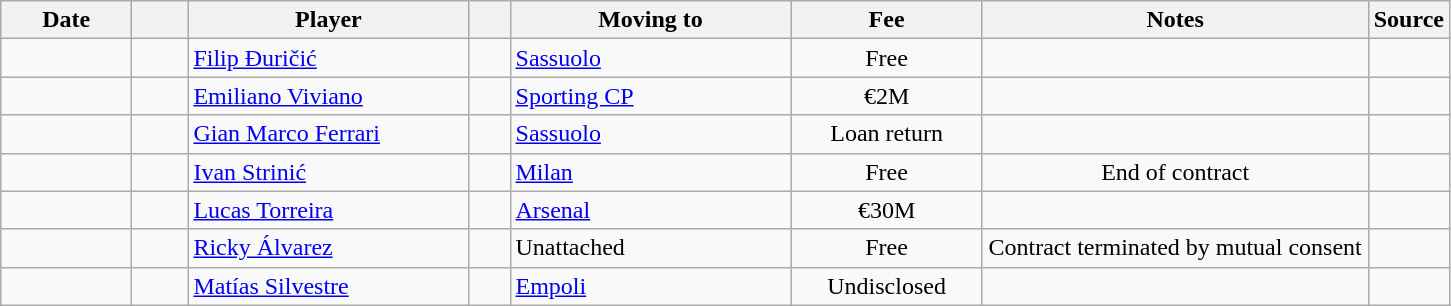<table class="wikitable sortable">
<tr>
<th style="width:80px;">Date</th>
<th style="width:30px;"></th>
<th style="width:180px;">Player</th>
<th style="width:20px;"></th>
<th style="width:180px;">Moving to</th>
<th style="width:120px;" class="unsortable">Fee</th>
<th style="width:250px;" class="unsortable">Notes</th>
<th style="width:20px;">Source</th>
</tr>
<tr>
<td></td>
<td align=center></td>
<td> <a href='#'>Filip Đuričić</a></td>
<td align=center></td>
<td> <a href='#'>Sassuolo</a></td>
<td align=center>Free</td>
<td align=center></td>
<td></td>
</tr>
<tr>
<td></td>
<td align=center></td>
<td> <a href='#'>Emiliano Viviano</a></td>
<td align=center></td>
<td> <a href='#'>Sporting CP</a></td>
<td align=center>€2M</td>
<td align=center></td>
<td></td>
</tr>
<tr>
<td></td>
<td align=center></td>
<td> <a href='#'>Gian Marco Ferrari</a></td>
<td align=center></td>
<td> <a href='#'>Sassuolo</a></td>
<td align=center>Loan return</td>
<td align=center></td>
<td></td>
</tr>
<tr>
<td></td>
<td align=center></td>
<td> <a href='#'>Ivan Strinić</a></td>
<td align=center></td>
<td> <a href='#'>Milan</a></td>
<td align=center>Free</td>
<td align=center>End of contract</td>
<td></td>
</tr>
<tr>
<td></td>
<td align=center></td>
<td> <a href='#'>Lucas Torreira</a></td>
<td align=center></td>
<td> <a href='#'>Arsenal</a></td>
<td align=center>€30M</td>
<td align=center></td>
<td></td>
</tr>
<tr>
<td></td>
<td align=center></td>
<td> <a href='#'>Ricky Álvarez</a></td>
<td align=center></td>
<td>Unattached</td>
<td align=center>Free</td>
<td align=center>Contract terminated by mutual consent</td>
<td></td>
</tr>
<tr>
<td></td>
<td align=center></td>
<td> <a href='#'>Matías Silvestre</a></td>
<td align=center></td>
<td> <a href='#'>Empoli</a></td>
<td align=center>Undisclosed</td>
<td align=center></td>
<td></td>
</tr>
</table>
